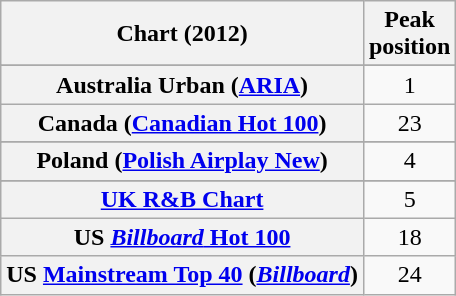<table class="wikitable sortable plainrowheaders">
<tr>
<th scope="col">Chart (2012)</th>
<th scope="col">Peak<br>position</th>
</tr>
<tr>
</tr>
<tr>
<th scope="row">Australia Urban (<a href='#'>ARIA</a>)</th>
<td style="text-align:center;">1</td>
</tr>
<tr>
<th scope="row">Canada (<a href='#'>Canadian Hot 100</a>)</th>
<td style="text-align:center;">23</td>
</tr>
<tr>
</tr>
<tr>
</tr>
<tr>
</tr>
<tr>
<th scope="row">Poland (<a href='#'>Polish Airplay New</a>)</th>
<td align="center">4</td>
</tr>
<tr>
</tr>
<tr>
</tr>
<tr>
<th scope="row"><a href='#'>UK R&B Chart</a></th>
<td style="text-align:center;">5</td>
</tr>
<tr>
<th scope="row">US <a href='#'><em>Billboard</em> Hot 100</a></th>
<td style="text-align:center;">18</td>
</tr>
<tr>
<th scope="row">US <a href='#'>Mainstream Top 40</a> (<em><a href='#'>Billboard</a></em>)</th>
<td style="text-align:center;">24</td>
</tr>
</table>
